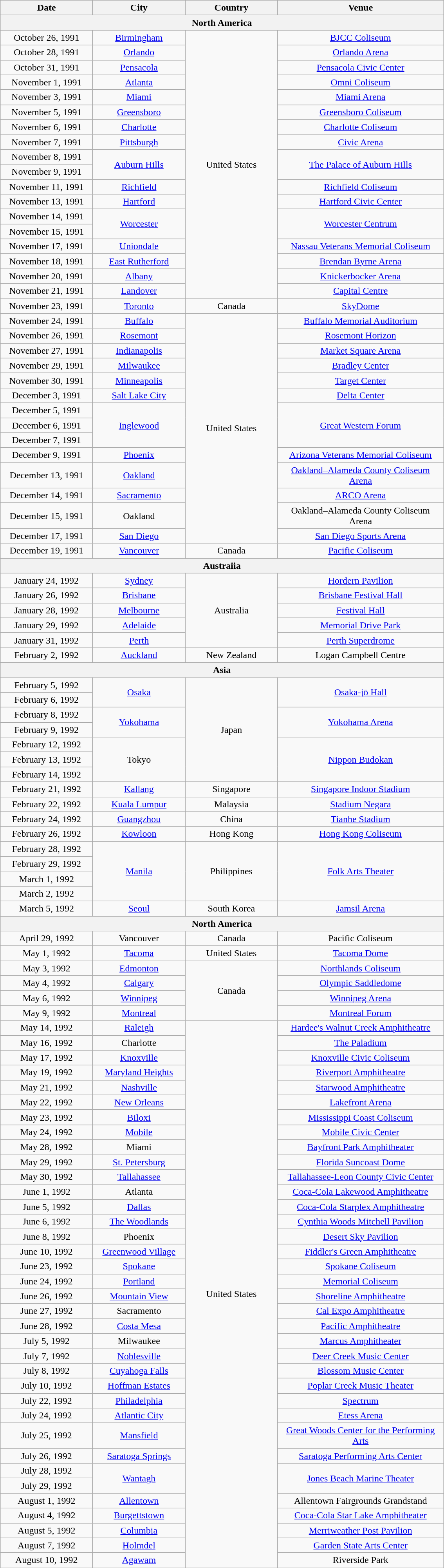<table class="wikitable" style="text-align:center;">
<tr>
<th style="width:150px;">Date</th>
<th style="width:150px;">City</th>
<th style="width:150px;">Country</th>
<th style="width:275px;">Venue</th>
</tr>
<tr>
<th colspan="4">North America</th>
</tr>
<tr>
<td>October 26, 1991</td>
<td><a href='#'>Birmingham</a></td>
<td rowspan="18">United States</td>
<td><a href='#'>BJCC Coliseum</a></td>
</tr>
<tr>
<td>October 28, 1991</td>
<td><a href='#'>Orlando</a></td>
<td><a href='#'>Orlando Arena</a></td>
</tr>
<tr>
<td>October 31, 1991</td>
<td><a href='#'>Pensacola</a></td>
<td><a href='#'>Pensacola Civic Center</a></td>
</tr>
<tr>
<td>November 1, 1991</td>
<td><a href='#'>Atlanta</a></td>
<td><a href='#'>Omni Coliseum</a></td>
</tr>
<tr>
<td>November 3, 1991</td>
<td><a href='#'>Miami</a></td>
<td><a href='#'>Miami Arena</a></td>
</tr>
<tr>
<td>November 5, 1991</td>
<td><a href='#'>Greensboro</a></td>
<td><a href='#'>Greensboro Coliseum</a></td>
</tr>
<tr>
<td>November 6, 1991</td>
<td><a href='#'>Charlotte</a></td>
<td><a href='#'>Charlotte Coliseum</a></td>
</tr>
<tr>
<td>November 7, 1991</td>
<td><a href='#'>Pittsburgh</a></td>
<td><a href='#'>Civic Arena</a></td>
</tr>
<tr>
<td>November 8, 1991</td>
<td rowspan="2"><a href='#'>Auburn Hills</a></td>
<td rowspan="2"><a href='#'>The Palace of Auburn Hills</a></td>
</tr>
<tr>
<td>November 9, 1991</td>
</tr>
<tr>
<td>November 11, 1991</td>
<td><a href='#'>Richfield</a></td>
<td><a href='#'>Richfield Coliseum</a></td>
</tr>
<tr>
<td>November 13, 1991</td>
<td><a href='#'>Hartford</a></td>
<td><a href='#'>Hartford Civic Center</a></td>
</tr>
<tr>
<td>November 14, 1991</td>
<td rowspan="2"><a href='#'>Worcester</a></td>
<td rowspan="2"><a href='#'>Worcester Centrum</a></td>
</tr>
<tr>
<td>November 15, 1991</td>
</tr>
<tr>
<td>November 17, 1991</td>
<td><a href='#'>Uniondale</a></td>
<td><a href='#'>Nassau Veterans Memorial Coliseum</a></td>
</tr>
<tr>
<td>November 18, 1991</td>
<td><a href='#'>East Rutherford</a></td>
<td><a href='#'>Brendan Byrne Arena</a></td>
</tr>
<tr>
<td>November 20, 1991</td>
<td><a href='#'>Albany</a></td>
<td><a href='#'>Knickerbocker Arena</a></td>
</tr>
<tr>
<td>November 21, 1991</td>
<td><a href='#'>Landover</a></td>
<td><a href='#'>Capital Centre</a></td>
</tr>
<tr>
<td>November 23, 1991</td>
<td><a href='#'>Toronto</a></td>
<td>Canada</td>
<td><a href='#'>SkyDome</a></td>
</tr>
<tr>
<td>November 24, 1991</td>
<td><a href='#'>Buffalo</a></td>
<td rowspan="14">United States</td>
<td><a href='#'>Buffalo Memorial Auditorium</a></td>
</tr>
<tr>
<td>November 26, 1991</td>
<td><a href='#'>Rosemont</a></td>
<td><a href='#'>Rosemont Horizon</a></td>
</tr>
<tr>
<td>November 27, 1991</td>
<td><a href='#'>Indianapolis</a></td>
<td><a href='#'>Market Square Arena</a></td>
</tr>
<tr>
<td>November 29, 1991</td>
<td><a href='#'>Milwaukee</a></td>
<td><a href='#'>Bradley Center</a></td>
</tr>
<tr>
<td>November 30, 1991</td>
<td><a href='#'>Minneapolis</a></td>
<td><a href='#'>Target Center</a></td>
</tr>
<tr>
<td>December 3, 1991</td>
<td><a href='#'>Salt Lake City</a></td>
<td><a href='#'>Delta Center</a></td>
</tr>
<tr>
<td>December 5, 1991</td>
<td rowspan="3"><a href='#'>Inglewood</a></td>
<td rowspan="3"><a href='#'>Great Western Forum</a></td>
</tr>
<tr>
<td>December 6, 1991</td>
</tr>
<tr>
<td>December 7, 1991</td>
</tr>
<tr>
<td>December 9, 1991</td>
<td><a href='#'>Phoenix</a></td>
<td><a href='#'>Arizona Veterans Memorial Coliseum</a></td>
</tr>
<tr>
<td>December 13, 1991</td>
<td><a href='#'>Oakland</a></td>
<td><a href='#'>Oakland–Alameda County Coliseum Arena</a></td>
</tr>
<tr>
<td>December 14, 1991</td>
<td><a href='#'>Sacramento</a></td>
<td><a href='#'>ARCO Arena</a></td>
</tr>
<tr>
<td>December 15, 1991</td>
<td>Oakland</td>
<td>Oakland–Alameda County Coliseum Arena</td>
</tr>
<tr>
<td>December 17, 1991</td>
<td><a href='#'>San Diego</a></td>
<td><a href='#'>San Diego Sports Arena</a></td>
</tr>
<tr>
<td>December 19, 1991</td>
<td><a href='#'>Vancouver</a></td>
<td>Canada</td>
<td><a href='#'>Pacific Coliseum</a></td>
</tr>
<tr>
<th colspan="4">Austraiia</th>
</tr>
<tr>
<td>January 24, 1992</td>
<td><a href='#'>Sydney</a></td>
<td rowspan="5">Australia</td>
<td><a href='#'>Hordern Pavilion</a></td>
</tr>
<tr>
<td>January 26, 1992</td>
<td><a href='#'>Brisbane</a></td>
<td><a href='#'>Brisbane Festival Hall</a></td>
</tr>
<tr>
<td>January 28, 1992</td>
<td><a href='#'>Melbourne</a></td>
<td><a href='#'>Festival Hall</a></td>
</tr>
<tr>
<td>January 29, 1992</td>
<td><a href='#'>Adelaide</a></td>
<td><a href='#'>Memorial Drive Park</a></td>
</tr>
<tr>
<td>January 31, 1992</td>
<td><a href='#'>Perth</a></td>
<td><a href='#'>Perth Superdrome</a></td>
</tr>
<tr>
<td>February 2, 1992</td>
<td><a href='#'>Auckland</a></td>
<td>New Zealand</td>
<td>Logan Campbell Centre</td>
</tr>
<tr>
<th colspan="4">Asia</th>
</tr>
<tr>
<td>February 5, 1992</td>
<td rowspan="2"><a href='#'>Osaka</a></td>
<td rowspan="7">Japan</td>
<td rowspan="2"><a href='#'>Osaka-jō Hall</a></td>
</tr>
<tr>
<td>February 6, 1992</td>
</tr>
<tr>
<td>February 8, 1992</td>
<td rowspan="2"><a href='#'>Yokohama</a></td>
<td rowspan="2"><a href='#'>Yokohama Arena</a></td>
</tr>
<tr>
<td>February 9, 1992</td>
</tr>
<tr>
<td>February 12, 1992</td>
<td rowspan="3">Tokyo</td>
<td rowspan="3"><a href='#'>Nippon Budokan</a></td>
</tr>
<tr>
<td>February 13, 1992</td>
</tr>
<tr>
<td>February 14, 1992</td>
</tr>
<tr>
<td>February 21, 1992</td>
<td><a href='#'>Kallang</a></td>
<td>Singapore</td>
<td><a href='#'>Singapore Indoor Stadium</a></td>
</tr>
<tr>
<td>February 22, 1992</td>
<td><a href='#'>Kuala Lumpur</a></td>
<td>Malaysia</td>
<td><a href='#'>Stadium Negara</a></td>
</tr>
<tr>
<td>February 24, 1992</td>
<td><a href='#'>Guangzhou</a></td>
<td>China</td>
<td><a href='#'>Tianhe Stadium</a></td>
</tr>
<tr>
<td>February 26, 1992</td>
<td><a href='#'>Kowloon</a></td>
<td>Hong Kong</td>
<td><a href='#'>Hong Kong Coliseum</a></td>
</tr>
<tr>
<td>February 28, 1992</td>
<td rowspan="4"><a href='#'>Manila</a></td>
<td rowspan="4">Philippines</td>
<td rowspan="4"><a href='#'>Folk Arts Theater</a></td>
</tr>
<tr>
<td>February 29, 1992</td>
</tr>
<tr>
<td>March 1, 1992</td>
</tr>
<tr>
<td>March 2, 1992</td>
</tr>
<tr>
<td>March 5, 1992</td>
<td><a href='#'>Seoul</a></td>
<td>South Korea</td>
<td><a href='#'>Jamsil Arena</a></td>
</tr>
<tr>
<th colspan="4">North America</th>
</tr>
<tr>
<td>April 29, 1992</td>
<td>Vancouver</td>
<td>Canada</td>
<td>Pacific Coliseum</td>
</tr>
<tr>
<td>May 1, 1992</td>
<td><a href='#'>Tacoma</a></td>
<td>United States</td>
<td><a href='#'>Tacoma Dome</a></td>
</tr>
<tr>
<td>May 3, 1992</td>
<td><a href='#'>Edmonton</a></td>
<td rowspan="4">Canada</td>
<td><a href='#'>Northlands Coliseum</a></td>
</tr>
<tr>
<td>May 4, 1992</td>
<td><a href='#'>Calgary</a></td>
<td><a href='#'>Olympic Saddledome</a></td>
</tr>
<tr>
<td>May 6, 1992</td>
<td><a href='#'>Winnipeg</a></td>
<td><a href='#'>Winnipeg Arena</a></td>
</tr>
<tr>
<td>May 9, 1992</td>
<td><a href='#'>Montreal</a></td>
<td><a href='#'>Montreal Forum</a></td>
</tr>
<tr>
<td>May 14, 1992</td>
<td><a href='#'>Raleigh</a></td>
<td rowspan="37">United States</td>
<td><a href='#'>Hardee's Walnut Creek Amphitheatre</a></td>
</tr>
<tr>
<td>May 16, 1992</td>
<td>Charlotte</td>
<td><a href='#'>The Paladium</a></td>
</tr>
<tr>
<td>May 17, 1992</td>
<td><a href='#'>Knoxville</a></td>
<td><a href='#'>Knoxville Civic Coliseum</a></td>
</tr>
<tr>
<td>May 19, 1992</td>
<td><a href='#'>Maryland Heights</a></td>
<td><a href='#'>Riverport Amphitheatre</a></td>
</tr>
<tr>
<td>May 21, 1992</td>
<td><a href='#'>Nashville</a></td>
<td><a href='#'>Starwood Amphitheatre</a></td>
</tr>
<tr>
<td>May 22, 1992</td>
<td><a href='#'>New Orleans</a></td>
<td><a href='#'>Lakefront Arena</a></td>
</tr>
<tr>
<td>May 23, 1992</td>
<td><a href='#'>Biloxi</a></td>
<td><a href='#'>Mississippi Coast Coliseum</a></td>
</tr>
<tr>
<td>May 24, 1992</td>
<td><a href='#'>Mobile</a></td>
<td><a href='#'>Mobile Civic Center</a></td>
</tr>
<tr>
<td>May 28, 1992</td>
<td>Miami</td>
<td><a href='#'>Bayfront Park Amphitheater</a></td>
</tr>
<tr>
<td>May 29, 1992</td>
<td><a href='#'>St. Petersburg</a></td>
<td><a href='#'>Florida Suncoast Dome</a></td>
</tr>
<tr>
<td>May 30, 1992</td>
<td><a href='#'>Tallahassee</a></td>
<td><a href='#'>Tallahassee-Leon County Civic Center</a></td>
</tr>
<tr>
<td>June 1, 1992</td>
<td>Atlanta</td>
<td><a href='#'>Coca-Cola Lakewood Amphitheatre</a></td>
</tr>
<tr>
<td>June 5, 1992</td>
<td><a href='#'>Dallas</a></td>
<td><a href='#'>Coca-Cola Starplex Amphitheatre</a></td>
</tr>
<tr>
<td>June 6, 1992</td>
<td><a href='#'>The Woodlands</a></td>
<td><a href='#'>Cynthia Woods Mitchell Pavilion</a></td>
</tr>
<tr>
<td>June 8, 1992</td>
<td>Phoenix</td>
<td><a href='#'>Desert Sky Pavilion</a></td>
</tr>
<tr>
<td>June 10, 1992</td>
<td><a href='#'>Greenwood Village</a></td>
<td><a href='#'>Fiddler's Green Amphitheatre</a></td>
</tr>
<tr>
<td>June 23, 1992</td>
<td><a href='#'>Spokane</a></td>
<td><a href='#'>Spokane Coliseum</a></td>
</tr>
<tr>
<td>June 24, 1992</td>
<td><a href='#'>Portland</a></td>
<td><a href='#'>Memorial Coliseum</a></td>
</tr>
<tr>
<td>June 26, 1992</td>
<td><a href='#'>Mountain View</a></td>
<td><a href='#'>Shoreline Amphitheatre</a></td>
</tr>
<tr>
<td>June 27, 1992</td>
<td>Sacramento</td>
<td><a href='#'>Cal Expo Amphitheatre</a></td>
</tr>
<tr>
<td>June 28, 1992</td>
<td><a href='#'>Costa Mesa</a></td>
<td><a href='#'>Pacific Amphitheatre</a></td>
</tr>
<tr>
<td>July 5, 1992</td>
<td>Milwaukee</td>
<td><a href='#'>Marcus Amphitheater</a></td>
</tr>
<tr>
<td>July 7, 1992</td>
<td><a href='#'>Noblesville</a></td>
<td><a href='#'>Deer Creek Music Center</a></td>
</tr>
<tr>
<td>July 8, 1992</td>
<td><a href='#'>Cuyahoga Falls</a></td>
<td><a href='#'>Blossom Music Center</a></td>
</tr>
<tr>
<td>July 10, 1992</td>
<td><a href='#'>Hoffman Estates</a></td>
<td><a href='#'>Poplar Creek Music Theater</a></td>
</tr>
<tr>
<td>July 22, 1992</td>
<td><a href='#'>Philadelphia</a></td>
<td><a href='#'>Spectrum</a></td>
</tr>
<tr>
<td>July 24, 1992</td>
<td><a href='#'>Atlantic City</a></td>
<td><a href='#'>Etess Arena</a></td>
</tr>
<tr>
<td>July 25, 1992</td>
<td><a href='#'>Mansfield</a></td>
<td><a href='#'>Great Woods Center for the Performing Arts</a></td>
</tr>
<tr>
<td>July 26, 1992</td>
<td><a href='#'>Saratoga Springs</a></td>
<td><a href='#'>Saratoga Performing Arts Center</a></td>
</tr>
<tr>
<td>July 28, 1992</td>
<td rowspan="2"><a href='#'>Wantagh</a></td>
<td rowspan="2"><a href='#'>Jones Beach Marine Theater</a></td>
</tr>
<tr>
<td>July 29, 1992</td>
</tr>
<tr>
<td>August 1, 1992</td>
<td><a href='#'>Allentown</a></td>
<td>Allentown Fairgrounds Grandstand</td>
</tr>
<tr>
<td>August 4, 1992</td>
<td><a href='#'>Burgettstown</a></td>
<td><a href='#'>Coca-Cola Star Lake Amphitheater</a></td>
</tr>
<tr>
<td>August 5, 1992</td>
<td><a href='#'>Columbia</a></td>
<td><a href='#'>Merriweather Post Pavilion</a></td>
</tr>
<tr>
<td>August 7, 1992</td>
<td><a href='#'>Holmdel</a></td>
<td><a href='#'>Garden State Arts Center</a></td>
</tr>
<tr>
<td>August 10, 1992</td>
<td><a href='#'>Agawam</a></td>
<td>Riverside Park</td>
</tr>
<tr>
</tr>
</table>
